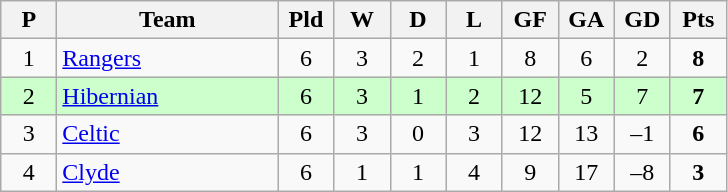<table class="wikitable" style="text-align: center;">
<tr>
<th width=30>P</th>
<th width=140>Team</th>
<th width=30>Pld</th>
<th width=30>W</th>
<th width=30>D</th>
<th width=30>L</th>
<th width=30>GF</th>
<th width=30>GA</th>
<th width=30>GD</th>
<th width=30>Pts</th>
</tr>
<tr>
<td>1</td>
<td align=left><a href='#'>Rangers</a></td>
<td>6</td>
<td>3</td>
<td>2</td>
<td>1</td>
<td>8</td>
<td>6</td>
<td>2</td>
<td><strong>8</strong></td>
</tr>
<tr style="background:#ccffcc;">
<td>2</td>
<td align=left><a href='#'>Hibernian</a></td>
<td>6</td>
<td>3</td>
<td>1</td>
<td>2</td>
<td>12</td>
<td>5</td>
<td>7</td>
<td><strong>7</strong></td>
</tr>
<tr>
<td>3</td>
<td align=left><a href='#'>Celtic</a></td>
<td>6</td>
<td>3</td>
<td>0</td>
<td>3</td>
<td>12</td>
<td>13</td>
<td>–1</td>
<td><strong>6</strong></td>
</tr>
<tr>
<td>4</td>
<td align=left><a href='#'>Clyde</a></td>
<td>6</td>
<td>1</td>
<td>1</td>
<td>4</td>
<td>9</td>
<td>17</td>
<td>–8</td>
<td><strong>3</strong></td>
</tr>
</table>
